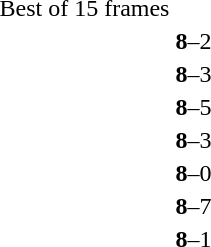<table>
<tr>
<td>Best of 15 frames</td>
</tr>
<tr>
<td><strong></strong></td>
<td><strong>8</strong>–2</td>
<td></td>
</tr>
<tr>
<td><strong></strong></td>
<td><strong>8</strong>–3</td>
<td></td>
</tr>
<tr>
<td><strong></strong></td>
<td><strong>8</strong>–5</td>
<td></td>
</tr>
<tr>
<td><strong></strong></td>
<td><strong>8</strong>–3</td>
<td></td>
</tr>
<tr>
<td><strong></strong></td>
<td><strong>8</strong>–0</td>
<td></td>
</tr>
<tr>
<td><strong></strong></td>
<td><strong>8</strong>–7</td>
<td></td>
</tr>
<tr>
<td><strong></strong></td>
<td><strong>8</strong>–1</td>
<td></td>
</tr>
</table>
